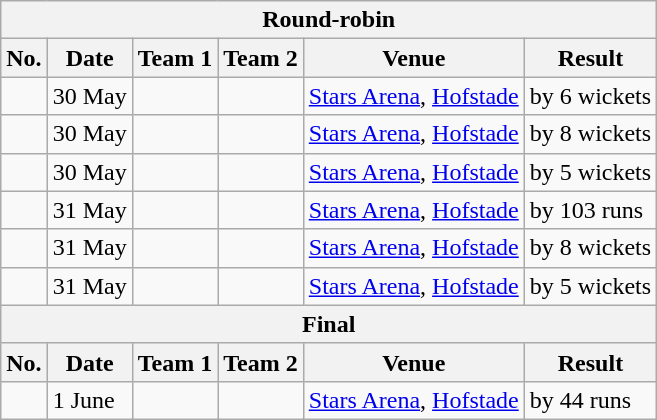<table class="wikitable">
<tr>
<th colspan="6">Round-robin</th>
</tr>
<tr>
<th>No.</th>
<th>Date</th>
<th>Team 1</th>
<th>Team 2</th>
<th>Venue</th>
<th>Result</th>
</tr>
<tr>
<td></td>
<td>30 May</td>
<td></td>
<td></td>
<td><a href='#'>Stars Arena</a>, <a href='#'>Hofstade</a></td>
<td> by 6 wickets</td>
</tr>
<tr>
<td></td>
<td>30 May</td>
<td></td>
<td></td>
<td><a href='#'>Stars Arena</a>, <a href='#'>Hofstade</a></td>
<td> by 8 wickets</td>
</tr>
<tr>
<td></td>
<td>30 May</td>
<td></td>
<td></td>
<td><a href='#'>Stars Arena</a>, <a href='#'>Hofstade</a></td>
<td> by 5 wickets</td>
</tr>
<tr>
<td></td>
<td>31 May</td>
<td></td>
<td></td>
<td><a href='#'>Stars Arena</a>, <a href='#'>Hofstade</a></td>
<td> by 103 runs</td>
</tr>
<tr>
<td></td>
<td>31 May</td>
<td></td>
<td></td>
<td><a href='#'>Stars Arena</a>, <a href='#'>Hofstade</a></td>
<td> by 8 wickets</td>
</tr>
<tr>
<td></td>
<td>31 May</td>
<td></td>
<td></td>
<td><a href='#'>Stars Arena</a>, <a href='#'>Hofstade</a></td>
<td> by 5 wickets</td>
</tr>
<tr>
<th colspan="6">Final</th>
</tr>
<tr>
<th>No.</th>
<th>Date</th>
<th>Team 1</th>
<th>Team 2</th>
<th>Venue</th>
<th>Result</th>
</tr>
<tr>
<td></td>
<td>1 June</td>
<td></td>
<td></td>
<td><a href='#'>Stars Arena</a>, <a href='#'>Hofstade</a></td>
<td> by 44 runs</td>
</tr>
</table>
